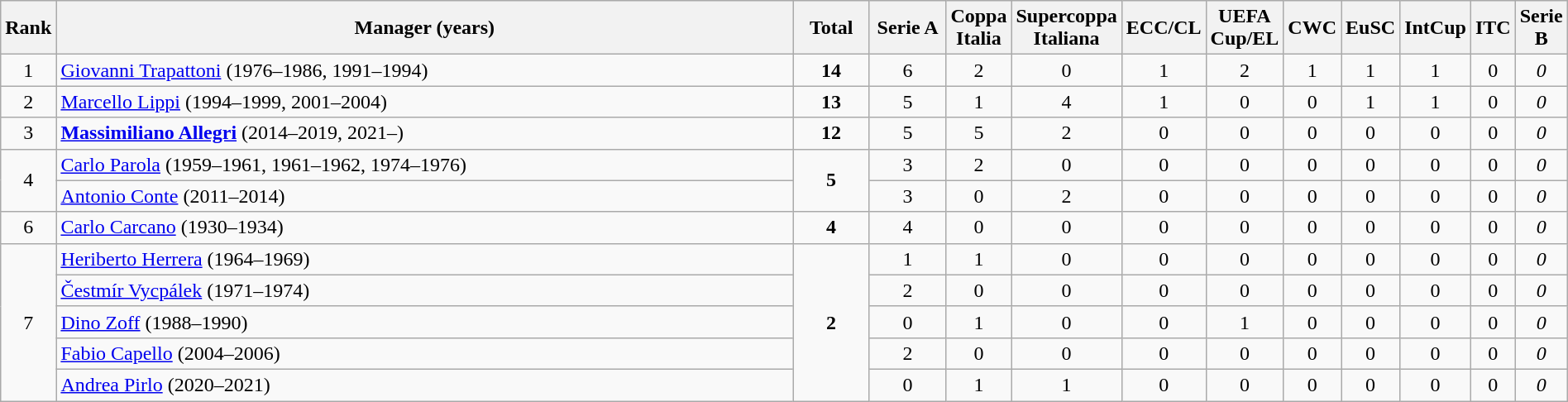<table class="wikitable sortable" width="100%" style="font-size:100%; text-align: center;">
<tr>
<th width="2%">Rank</th>
<th width="50%">Manager (years)</th>
<th width="5%">Total</th>
<th width="5%">Serie A</th>
<th width="4%">Coppa Italia</th>
<th width="2%">Supercoppa Italiana</th>
<th width="2%">ECC/CL</th>
<th width="2%">UEFA Cup/EL</th>
<th width="2%">CWC</th>
<th width="2%">EuSC</th>
<th width="2%">IntCup</th>
<th width="2%">ITC</th>
<th width="3%">Serie B</th>
</tr>
<tr>
<td>1</td>
<td style="text-align:left;"> <a href='#'>Giovanni Trapattoni</a> (1976–1986, 1991–1994)</td>
<td><strong>14</strong></td>
<td>6</td>
<td>2</td>
<td>0</td>
<td>1</td>
<td>2</td>
<td>1</td>
<td>1</td>
<td>1</td>
<td>0</td>
<td><em>0</em></td>
</tr>
<tr>
<td>2</td>
<td style="text-align:left;"> <a href='#'>Marcello Lippi</a> (1994–1999, 2001–2004)</td>
<td><strong>13</strong></td>
<td>5</td>
<td>1</td>
<td>4</td>
<td>1</td>
<td>0</td>
<td>0</td>
<td>1</td>
<td>1</td>
<td>0</td>
<td><em>0</em></td>
</tr>
<tr>
<td>3</td>
<td style="text-align:left;"> <strong><a href='#'>Massimiliano Allegri</a></strong> (2014–2019, 2021–)</td>
<td><strong>12</strong></td>
<td>5</td>
<td>5</td>
<td>2</td>
<td>0</td>
<td>0</td>
<td>0</td>
<td>0</td>
<td>0</td>
<td>0</td>
<td><em>0</em></td>
</tr>
<tr>
<td rowspan="2">4</td>
<td style="text-align:left;"> <a href='#'>Carlo Parola</a> (1959–1961, 1961–1962, 1974–1976)</td>
<td rowspan="2"><strong>5</strong></td>
<td>3</td>
<td>2</td>
<td>0</td>
<td>0</td>
<td>0</td>
<td>0</td>
<td>0</td>
<td>0</td>
<td>0</td>
<td><em>0</em></td>
</tr>
<tr>
<td style="text-align:left;"> <a href='#'>Antonio Conte</a> (2011–2014)</td>
<td>3</td>
<td>0</td>
<td>2</td>
<td>0</td>
<td>0</td>
<td>0</td>
<td>0</td>
<td>0</td>
<td>0</td>
<td><em>0</em></td>
</tr>
<tr>
<td>6</td>
<td style="text-align:left;"> <a href='#'>Carlo Carcano</a> (1930–1934)</td>
<td><strong>4</strong></td>
<td>4</td>
<td>0</td>
<td>0</td>
<td>0</td>
<td>0</td>
<td>0</td>
<td>0</td>
<td>0</td>
<td>0</td>
<td><em>0</em></td>
</tr>
<tr>
<td rowspan="5">7</td>
<td style="text-align:left;"> <a href='#'>Heriberto Herrera</a> (1964–1969)</td>
<td rowspan="5"><strong>2</strong></td>
<td>1</td>
<td>1</td>
<td>0</td>
<td>0</td>
<td>0</td>
<td>0</td>
<td>0</td>
<td>0</td>
<td>0</td>
<td><em>0</em></td>
</tr>
<tr>
<td style="text-align:left;"> <a href='#'>Čestmír Vycpálek</a> (1971–1974)</td>
<td>2</td>
<td>0</td>
<td>0</td>
<td>0</td>
<td>0</td>
<td>0</td>
<td>0</td>
<td>0</td>
<td>0</td>
<td><em>0</em></td>
</tr>
<tr>
<td style="text-align:left;"> <a href='#'>Dino Zoff</a> (1988–1990)</td>
<td>0</td>
<td>1</td>
<td>0</td>
<td>0</td>
<td>1</td>
<td>0</td>
<td>0</td>
<td>0</td>
<td>0</td>
<td><em>0</em></td>
</tr>
<tr>
<td style="text-align:left;"> <a href='#'>Fabio Capello</a> (2004–2006)</td>
<td>2</td>
<td>0</td>
<td>0</td>
<td>0</td>
<td>0</td>
<td>0</td>
<td>0</td>
<td>0</td>
<td>0</td>
<td><em>0</em></td>
</tr>
<tr>
<td style="text-align:left;"> <a href='#'>Andrea Pirlo</a> (2020–2021)</td>
<td>0</td>
<td>1</td>
<td>1</td>
<td>0</td>
<td>0</td>
<td>0</td>
<td>0</td>
<td>0</td>
<td>0</td>
<td><em>0</em></td>
</tr>
</table>
